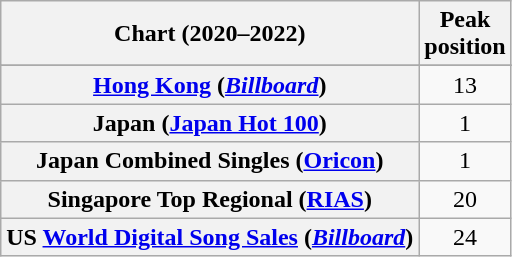<table class="wikitable sortable plainrowheaders" style="text-align:center">
<tr>
<th scope="col">Chart (2020–2022)</th>
<th scope="col">Peak<br>position</th>
</tr>
<tr>
</tr>
<tr>
<th scope="row"><a href='#'>Hong Kong</a> (<em><a href='#'>Billboard</a></em>)</th>
<td>13</td>
</tr>
<tr>
<th scope="row">Japan (<a href='#'>Japan Hot 100</a>)</th>
<td>1</td>
</tr>
<tr>
<th scope="row">Japan Combined Singles (<a href='#'>Oricon</a>)</th>
<td>1</td>
</tr>
<tr>
<th scope="row">Singapore Top Regional (<a href='#'>RIAS</a>)</th>
<td>20</td>
</tr>
<tr>
<th scope="row">US <a href='#'>World Digital Song Sales</a> (<em><a href='#'>Billboard</a></em>)</th>
<td>24</td>
</tr>
</table>
